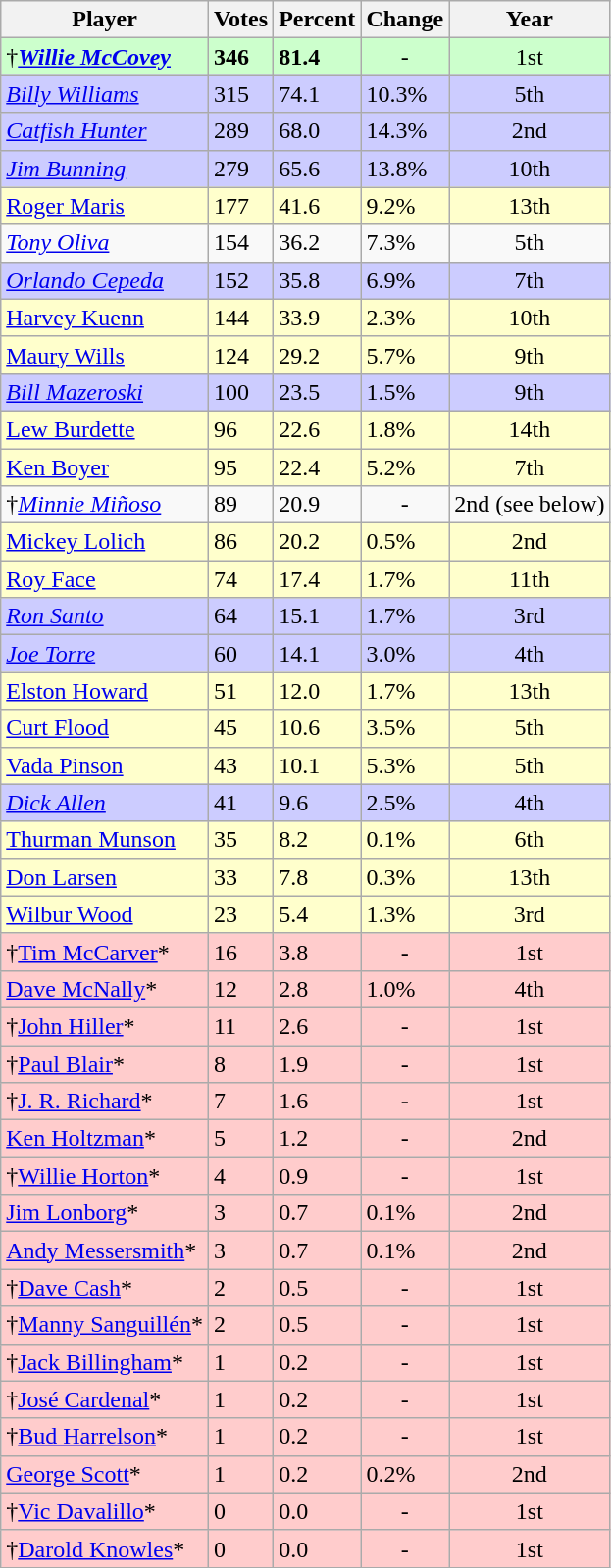<table class="wikitable sortable">
<tr>
<th>Player</th>
<th>Votes</th>
<th>Percent</th>
<th>Change</th>
<th>Year</th>
</tr>
<tr bgcolor="#ccffcc">
<td>†<strong><em><a href='#'>Willie McCovey</a></em></strong></td>
<td><strong>346</strong></td>
<td><strong>81.4</strong></td>
<td align=center>-</td>
<td align="center">1st</td>
</tr>
<tr bgcolor="#ccccff">
<td><em><a href='#'>Billy Williams</a></em></td>
<td>315</td>
<td>74.1</td>
<td align="left"> 10.3%</td>
<td align="center">5th</td>
</tr>
<tr bgcolor="#ccccff">
<td><em><a href='#'>Catfish Hunter</a></em></td>
<td>289</td>
<td>68.0</td>
<td align="left"> 14.3%</td>
<td align="center">2nd</td>
</tr>
<tr bgcolor="#ccccff">
<td><em><a href='#'>Jim Bunning</a></em></td>
<td>279</td>
<td>65.6</td>
<td align="left"> 13.8%</td>
<td align="center">10th</td>
</tr>
<tr bgcolor="#ffffcc">
<td><a href='#'>Roger Maris</a></td>
<td>177</td>
<td>41.6</td>
<td align="left"> 9.2%</td>
<td align="center">13th</td>
</tr>
<tr -bgcolor="#ccccff">
<td><em><a href='#'>Tony Oliva</a></em></td>
<td>154</td>
<td>36.2</td>
<td align="left"> 7.3%</td>
<td align="center">5th</td>
</tr>
<tr bgcolor="#ccccff">
<td><em><a href='#'>Orlando Cepeda</a></em></td>
<td>152</td>
<td>35.8</td>
<td align="left"> 6.9%</td>
<td align="center">7th</td>
</tr>
<tr bgcolor="#ffffcc">
<td><a href='#'>Harvey Kuenn</a></td>
<td>144</td>
<td>33.9</td>
<td align="left"> 2.3%</td>
<td align="center">10th</td>
</tr>
<tr bgcolor="#ffffcc">
<td><a href='#'>Maury Wills</a></td>
<td>124</td>
<td>29.2</td>
<td align="left"> 5.7%</td>
<td align="center">9th</td>
</tr>
<tr bgcolor="#ccccff">
<td><em><a href='#'>Bill Mazeroski</a></em></td>
<td>100</td>
<td>23.5</td>
<td align="left"> 1.5%</td>
<td align="center">9th</td>
</tr>
<tr bgcolor="#ffffcc">
<td><a href='#'>Lew Burdette</a></td>
<td>96</td>
<td>22.6</td>
<td align="left"> 1.8%</td>
<td align="center">14th</td>
</tr>
<tr bgcolor="#ffffcc">
<td><a href='#'>Ken Boyer</a></td>
<td>95</td>
<td>22.4</td>
<td align="left"> 5.2%</td>
<td align="center">7th</td>
</tr>
<tr -bgcolor="#ccccff">
<td>†<em><a href='#'>Minnie Miñoso</a></em></td>
<td>89</td>
<td>20.9</td>
<td align=center>-</td>
<td align="center">2nd (see below)</td>
</tr>
<tr bgcolor="#ffffcc">
<td><a href='#'>Mickey Lolich</a></td>
<td>86</td>
<td>20.2</td>
<td align="left"> 0.5%</td>
<td align="center">2nd</td>
</tr>
<tr bgcolor="#ffffcc">
<td><a href='#'>Roy Face</a></td>
<td>74</td>
<td>17.4</td>
<td align="left"> 1.7%</td>
<td align="center">11th</td>
</tr>
<tr bgcolor="#ccccff">
<td><em><a href='#'>Ron Santo</a></em></td>
<td>64</td>
<td>15.1</td>
<td align="left"> 1.7%</td>
<td align="center">3rd</td>
</tr>
<tr bgcolor="#ccccff">
<td><em><a href='#'>Joe Torre</a></em></td>
<td>60</td>
<td>14.1</td>
<td align="left"> 3.0%</td>
<td align="center">4th</td>
</tr>
<tr bgcolor="#ffffcc">
<td><a href='#'>Elston Howard</a></td>
<td>51</td>
<td>12.0</td>
<td align="left"> 1.7%</td>
<td align="center">13th</td>
</tr>
<tr bgcolor="#ffffcc">
<td><a href='#'>Curt Flood</a></td>
<td>45</td>
<td>10.6</td>
<td align="left"> 3.5%</td>
<td align="center">5th</td>
</tr>
<tr bgcolor="#ffffcc">
<td><a href='#'>Vada Pinson</a></td>
<td>43</td>
<td>10.1</td>
<td align="left"> 5.3%</td>
<td align="center">5th</td>
</tr>
<tr bgcolor="#ccccff">
<td><em><a href='#'>Dick Allen</a></em></td>
<td>41</td>
<td>9.6</td>
<td align="left"> 2.5%</td>
<td align="center">4th</td>
</tr>
<tr bgcolor="#ffffcc">
<td><a href='#'>Thurman Munson</a></td>
<td>35</td>
<td>8.2</td>
<td align="left"> 0.1%</td>
<td align="center">6th</td>
</tr>
<tr bgcolor="#ffffcc">
<td><a href='#'>Don Larsen</a></td>
<td>33</td>
<td>7.8</td>
<td align="left"> 0.3%</td>
<td align="center">13th</td>
</tr>
<tr bgcolor="#ffffcc">
<td><a href='#'>Wilbur Wood</a></td>
<td>23</td>
<td>5.4</td>
<td align="left"> 1.3%</td>
<td align="center">3rd</td>
</tr>
<tr bgcolor="#ffcccc">
<td>†<a href='#'>Tim McCarver</a>*</td>
<td>16</td>
<td>3.8</td>
<td align=center>-</td>
<td align="center">1st</td>
</tr>
<tr bgcolor="#ffcccc">
<td><a href='#'>Dave McNally</a>*</td>
<td>12</td>
<td>2.8</td>
<td align="left"> 1.0%</td>
<td align="center">4th</td>
</tr>
<tr bgcolor="#ffcccc">
<td>†<a href='#'>John Hiller</a>*</td>
<td>11</td>
<td>2.6</td>
<td align=center>-</td>
<td align="center">1st</td>
</tr>
<tr bgcolor="#ffcccc">
<td>†<a href='#'>Paul Blair</a>*</td>
<td>8</td>
<td>1.9</td>
<td align=center>-</td>
<td align="center">1st</td>
</tr>
<tr bgcolor="#ffcccc">
<td>†<a href='#'>J. R. Richard</a>*</td>
<td>7</td>
<td>1.6</td>
<td align=center>-</td>
<td align="center">1st</td>
</tr>
<tr bgcolor="#ffcccc">
<td><a href='#'>Ken Holtzman</a>*</td>
<td>5</td>
<td>1.2</td>
<td align=center>-</td>
<td align="center">2nd</td>
</tr>
<tr bgcolor="#ffcccc">
<td>†<a href='#'>Willie Horton</a>*</td>
<td>4</td>
<td>0.9</td>
<td align=center>-</td>
<td align="center">1st</td>
</tr>
<tr bgcolor="#ffcccc">
<td><a href='#'>Jim Lonborg</a>*</td>
<td>3</td>
<td>0.7</td>
<td align="left"> 0.1%</td>
<td align="center">2nd</td>
</tr>
<tr bgcolor="#ffcccc">
<td><a href='#'>Andy Messersmith</a>*</td>
<td>3</td>
<td>0.7</td>
<td align="left"> 0.1%</td>
<td align="center">2nd</td>
</tr>
<tr bgcolor="#ffcccc">
<td>†<a href='#'>Dave Cash</a>*</td>
<td>2</td>
<td>0.5</td>
<td align=center>-</td>
<td align="center">1st</td>
</tr>
<tr bgcolor="#ffcccc">
<td>†<a href='#'>Manny Sanguillén</a>*</td>
<td>2</td>
<td>0.5</td>
<td align=center>-</td>
<td align="center">1st</td>
</tr>
<tr bgcolor="#ffcccc">
<td>†<a href='#'>Jack Billingham</a>*</td>
<td>1</td>
<td>0.2</td>
<td align=center>-</td>
<td align="center">1st</td>
</tr>
<tr bgcolor="#ffcccc">
<td>†<a href='#'>José Cardenal</a>*</td>
<td>1</td>
<td>0.2</td>
<td align=center>-</td>
<td align="center">1st</td>
</tr>
<tr bgcolor="#ffcccc">
<td>†<a href='#'>Bud Harrelson</a>*</td>
<td>1</td>
<td>0.2</td>
<td align=center>-</td>
<td align="center">1st</td>
</tr>
<tr bgcolor="#ffcccc">
<td><a href='#'>George Scott</a>*</td>
<td>1</td>
<td>0.2</td>
<td align="left"> 0.2%</td>
<td align="center">2nd</td>
</tr>
<tr bgcolor="#ffcccc">
<td>†<a href='#'>Vic Davalillo</a>*</td>
<td>0</td>
<td>0.0</td>
<td align=center>-</td>
<td align="center">1st</td>
</tr>
<tr bgcolor="#ffcccc">
<td>†<a href='#'>Darold Knowles</a>*</td>
<td>0</td>
<td>0.0</td>
<td align=center>-</td>
<td align="center">1st</td>
</tr>
</table>
